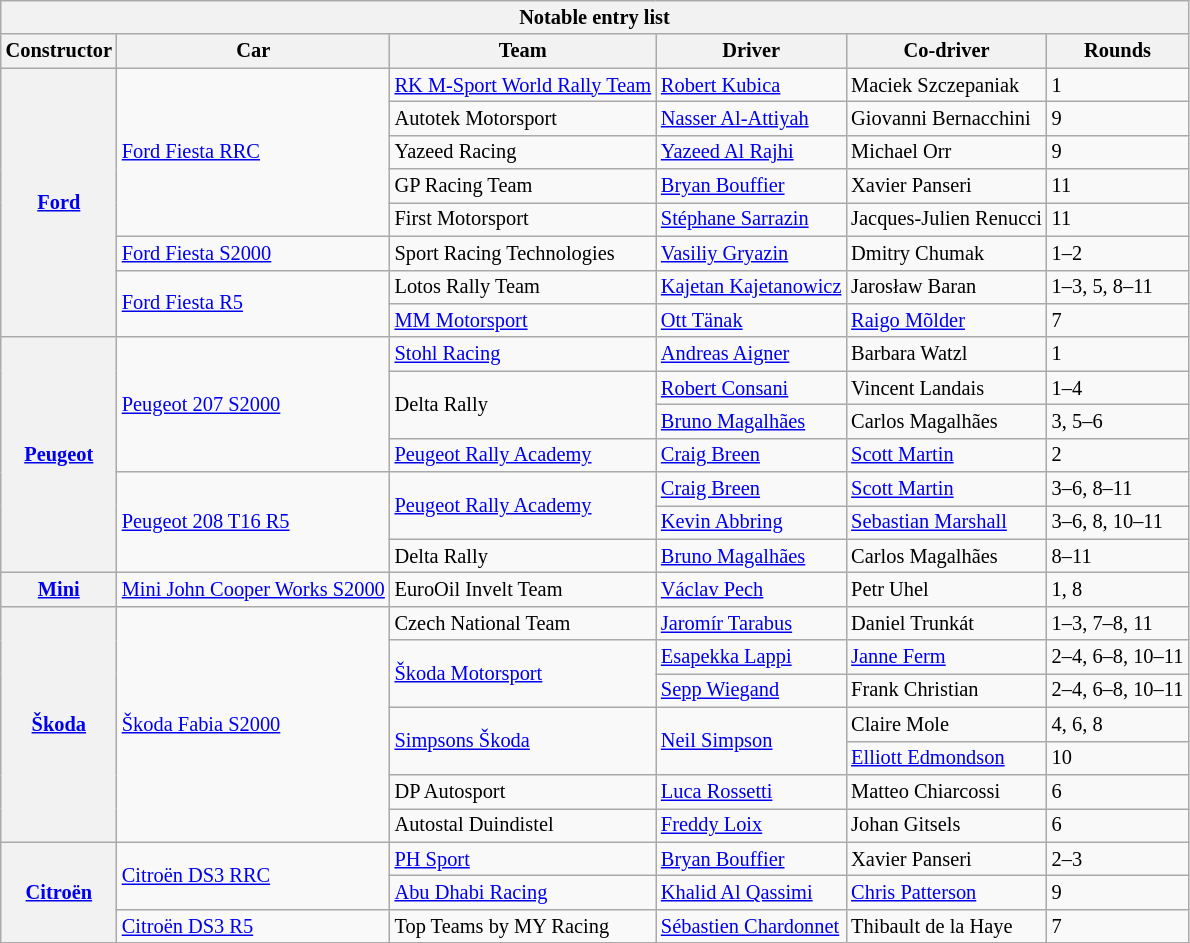<table class="wikitable" style="font-size: 85%">
<tr>
<th colspan="7">Notable entry list</th>
</tr>
<tr>
<th>Constructor</th>
<th>Car</th>
<th>Team</th>
<th>Driver</th>
<th>Co-driver</th>
<th>Rounds</th>
</tr>
<tr>
<th rowspan="8"><a href='#'>Ford</a></th>
<td rowspan="5"><a href='#'>Ford Fiesta RRC</a></td>
<td> <a href='#'>RK M-Sport World Rally Team</a></td>
<td> <a href='#'>Robert Kubica</a></td>
<td> Maciek Szczepaniak</td>
<td>1</td>
</tr>
<tr>
<td> Autotek Motorsport</td>
<td> <a href='#'>Nasser Al-Attiyah</a></td>
<td> Giovanni Bernacchini</td>
<td>9</td>
</tr>
<tr>
<td> Yazeed Racing</td>
<td> <a href='#'>Yazeed Al Rajhi</a></td>
<td> Michael Orr</td>
<td>9</td>
</tr>
<tr>
<td> GP Racing Team</td>
<td> <a href='#'>Bryan Bouffier</a></td>
<td> Xavier Panseri</td>
<td>11</td>
</tr>
<tr>
<td> First Motorsport</td>
<td> <a href='#'>Stéphane Sarrazin</a></td>
<td> Jacques-Julien Renucci</td>
<td>11</td>
</tr>
<tr>
<td><a href='#'>Ford Fiesta S2000</a></td>
<td> Sport Racing Technologies</td>
<td> <a href='#'>Vasiliy Gryazin</a></td>
<td> Dmitry Chumak</td>
<td>1–2</td>
</tr>
<tr>
<td rowspan="2"><a href='#'>Ford Fiesta R5</a></td>
<td> Lotos Rally Team</td>
<td> <a href='#'>Kajetan Kajetanowicz</a></td>
<td> Jarosław Baran</td>
<td>1–3, 5, 8–11</td>
</tr>
<tr>
<td> <a href='#'>MM Motorsport</a></td>
<td> <a href='#'>Ott Tänak</a></td>
<td> <a href='#'>Raigo Mõlder</a></td>
<td>7</td>
</tr>
<tr>
<th rowspan="7"><a href='#'>Peugeot</a></th>
<td rowspan="4"><a href='#'>Peugeot 207 S2000</a></td>
<td> <a href='#'>Stohl Racing</a></td>
<td> <a href='#'>Andreas Aigner</a></td>
<td> Barbara Watzl</td>
<td>1</td>
</tr>
<tr>
<td rowspan="2"> Delta Rally</td>
<td> <a href='#'>Robert Consani</a></td>
<td> Vincent Landais</td>
<td>1–4</td>
</tr>
<tr>
<td> <a href='#'>Bruno Magalhães</a></td>
<td> Carlos Magalhães</td>
<td>3, 5–6</td>
</tr>
<tr>
<td> <a href='#'>Peugeot Rally Academy</a></td>
<td> <a href='#'>Craig Breen</a></td>
<td> <a href='#'>Scott Martin</a></td>
<td>2</td>
</tr>
<tr>
<td rowspan="3"><a href='#'>Peugeot 208 T16 R5</a></td>
<td rowspan="2"> <a href='#'>Peugeot Rally Academy</a></td>
<td> <a href='#'>Craig Breen</a></td>
<td> <a href='#'>Scott Martin</a></td>
<td>3–6, 8–11</td>
</tr>
<tr>
<td> <a href='#'>Kevin Abbring</a></td>
<td> <a href='#'>Sebastian Marshall</a></td>
<td>3–6, 8, 10–11</td>
</tr>
<tr>
<td> Delta Rally</td>
<td> <a href='#'>Bruno Magalhães</a></td>
<td> Carlos Magalhães</td>
<td>8–11</td>
</tr>
<tr>
<th><a href='#'>Mini</a></th>
<td><a href='#'>Mini John Cooper Works S2000</a></td>
<td> EuroOil Invelt Team</td>
<td> <a href='#'>Václav Pech</a></td>
<td> Petr Uhel</td>
<td>1, 8</td>
</tr>
<tr>
<th rowspan="7"><a href='#'>Škoda</a></th>
<td rowspan="7"><a href='#'>Škoda Fabia S2000</a></td>
<td> Czech National Team</td>
<td> <a href='#'>Jaromír Tarabus</a></td>
<td> Daniel Trunkát</td>
<td>1–3, 7–8, 11</td>
</tr>
<tr>
<td rowspan="2"> <a href='#'>Škoda Motorsport</a></td>
<td> <a href='#'>Esapekka Lappi</a></td>
<td> <a href='#'>Janne Ferm</a></td>
<td>2–4, 6–8, 10–11</td>
</tr>
<tr>
<td> <a href='#'>Sepp Wiegand</a></td>
<td> Frank Christian</td>
<td>2–4, 6–8, 10–11</td>
</tr>
<tr>
<td rowspan="2"> <a href='#'>Simpsons Škoda</a></td>
<td rowspan="2"> <a href='#'>Neil Simpson</a></td>
<td> Claire Mole</td>
<td>4, 6, 8</td>
</tr>
<tr>
<td> <a href='#'>Elliott Edmondson</a></td>
<td>10</td>
</tr>
<tr>
<td> DP Autosport</td>
<td> <a href='#'>Luca Rossetti</a></td>
<td> Matteo Chiarcossi</td>
<td>6</td>
</tr>
<tr>
<td> Autostal Duindistel</td>
<td> <a href='#'>Freddy Loix</a></td>
<td> Johan Gitsels</td>
<td>6</td>
</tr>
<tr>
<th rowspan="3"><a href='#'>Citroën</a></th>
<td rowspan="2"><a href='#'>Citroën DS3 RRC</a></td>
<td> <a href='#'>PH Sport</a></td>
<td> <a href='#'>Bryan Bouffier</a></td>
<td> Xavier Panseri</td>
<td>2–3</td>
</tr>
<tr>
<td> <a href='#'>Abu Dhabi Racing</a></td>
<td> <a href='#'>Khalid Al Qassimi</a></td>
<td> <a href='#'>Chris Patterson</a></td>
<td>9</td>
</tr>
<tr>
<td><a href='#'>Citroën DS3 R5</a></td>
<td> Top Teams by MY Racing</td>
<td> <a href='#'>Sébastien Chardonnet</a></td>
<td> Thibault de la Haye</td>
<td>7</td>
</tr>
</table>
